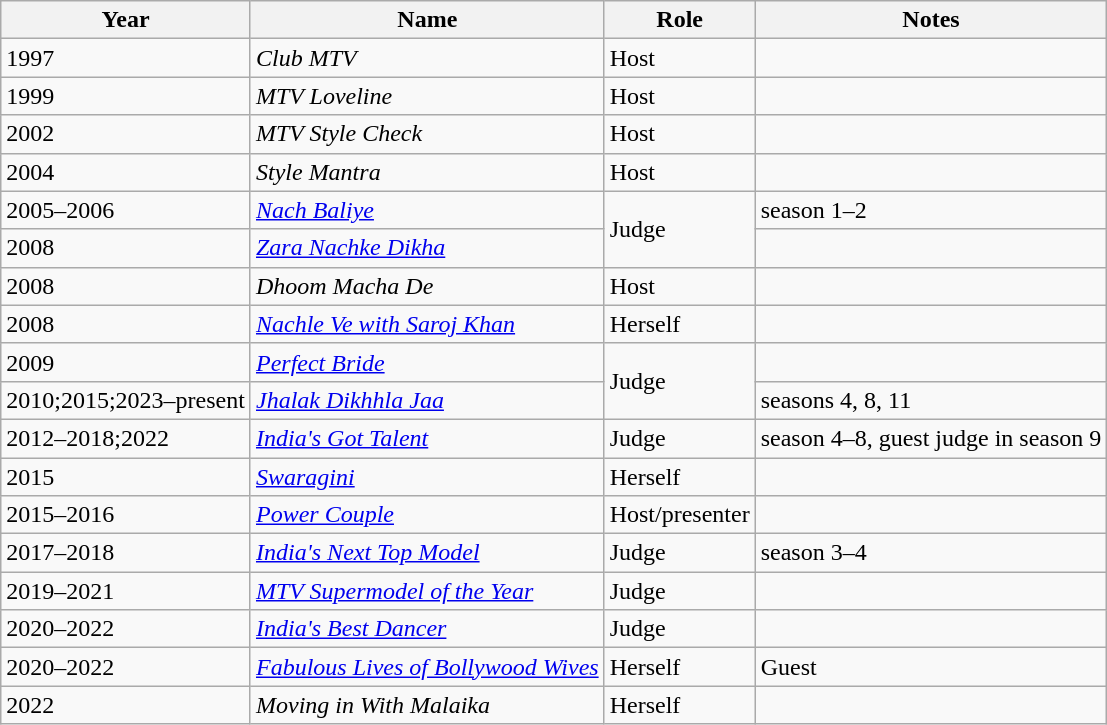<table class="wikitable">
<tr>
<th>Year</th>
<th>Name</th>
<th>Role</th>
<th>Notes</th>
</tr>
<tr>
<td>1997</td>
<td><em>Club MTV</em></td>
<td>Host</td>
<td></td>
</tr>
<tr>
<td>1999</td>
<td><em>MTV Loveline</em></td>
<td>Host</td>
<td></td>
</tr>
<tr>
<td>2002</td>
<td><em>MTV Style Check</em></td>
<td>Host</td>
<td></td>
</tr>
<tr>
<td>2004</td>
<td><em>Style Mantra</em></td>
<td>Host</td>
<td></td>
</tr>
<tr>
<td>2005–2006</td>
<td><em><a href='#'>Nach Baliye</a></em></td>
<td rowspan="2">Judge</td>
<td>season 1–2</td>
</tr>
<tr>
<td>2008</td>
<td><em><a href='#'>Zara Nachke Dikha</a></em></td>
<td></td>
</tr>
<tr>
<td>2008</td>
<td><em>Dhoom Macha De</em></td>
<td>Host</td>
<td></td>
</tr>
<tr>
<td>2008</td>
<td><em><a href='#'>Nachle Ve with Saroj Khan</a></em></td>
<td>Herself</td>
<td></td>
</tr>
<tr>
<td>2009</td>
<td><em><a href='#'>Perfect Bride</a></em></td>
<td rowspan="2">Judge</td>
<td></td>
</tr>
<tr>
<td>2010;2015;2023–present</td>
<td><em><a href='#'>Jhalak Dikhhla Jaa</a></em></td>
<td>seasons 4, 8, 11</td>
</tr>
<tr>
<td>2012–2018;2022</td>
<td><em><a href='#'>India's Got Talent</a></em></td>
<td>Judge</td>
<td>season 4–8, guest judge in season 9</td>
</tr>
<tr>
<td>2015</td>
<td><em><a href='#'>Swaragini</a></em></td>
<td>Herself</td>
<td></td>
</tr>
<tr>
<td>2015–2016</td>
<td><em><a href='#'>Power Couple</a></em></td>
<td>Host/presenter</td>
<td></td>
</tr>
<tr>
<td>2017–2018</td>
<td><em><a href='#'>India's Next Top Model</a></em></td>
<td>Judge</td>
<td>season 3–4</td>
</tr>
<tr>
<td>2019–2021</td>
<td><em><a href='#'>MTV Supermodel of the Year</a></em></td>
<td>Judge</td>
<td></td>
</tr>
<tr>
<td>2020–2022</td>
<td><em><a href='#'>India's Best Dancer</a></em></td>
<td>Judge</td>
<td></td>
</tr>
<tr>
<td>2020–2022</td>
<td><em><a href='#'>Fabulous Lives of Bollywood Wives</a></em></td>
<td>Herself</td>
<td>Guest</td>
</tr>
<tr>
<td>2022</td>
<td><em>Moving in With Malaika</em></td>
<td>Herself</td>
<td></td>
</tr>
</table>
